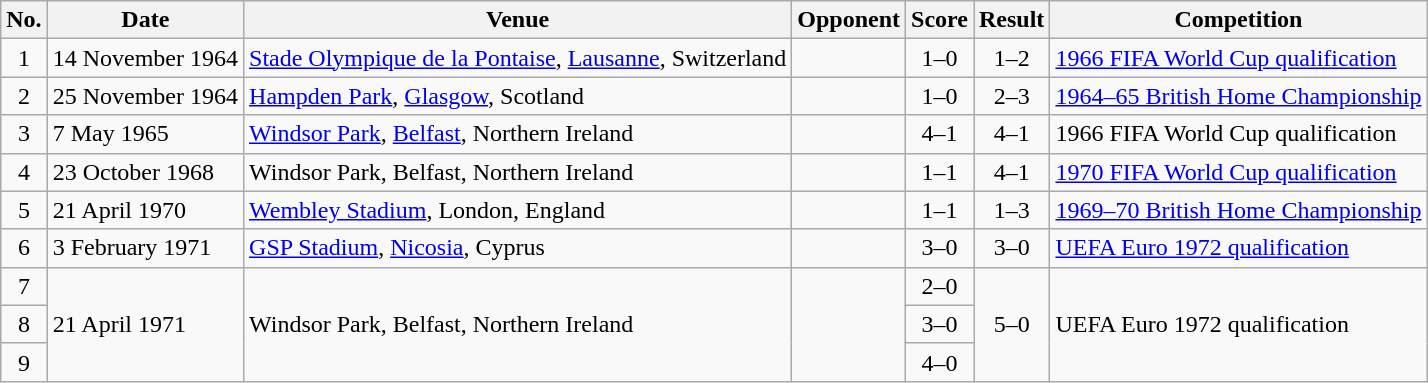<table class="wikitable sortable">
<tr>
<th scope="col">No.</th>
<th scope="col">Date</th>
<th scope="col">Venue</th>
<th scope="col">Opponent</th>
<th scope="col">Score</th>
<th scope="col">Result</th>
<th scope="col">Competition</th>
</tr>
<tr>
<td align="center">1</td>
<td>14 November 1964</td>
<td><a href='#'>Stade Olympique de la Pontaise</a>, <a href='#'>Lausanne</a>, Switzerland</td>
<td></td>
<td align="center">1–0</td>
<td align="center">1–2</td>
<td><a href='#'>1966 FIFA World Cup qualification</a></td>
</tr>
<tr>
<td align="center">2</td>
<td>25 November 1964</td>
<td><a href='#'>Hampden Park</a>, <a href='#'>Glasgow</a>, Scotland</td>
<td></td>
<td align="center">1–0</td>
<td align="center">2–3</td>
<td><a href='#'>1964–65 British Home Championship</a></td>
</tr>
<tr>
<td align="center">3</td>
<td>7 May 1965</td>
<td><a href='#'>Windsor Park</a>, <a href='#'>Belfast</a>, Northern Ireland</td>
<td></td>
<td align="center">4–1</td>
<td align="center">4–1</td>
<td>1966 FIFA World Cup qualification</td>
</tr>
<tr>
<td align="center">4</td>
<td>23 October 1968</td>
<td>Windsor Park, Belfast, Northern Ireland</td>
<td></td>
<td align="center">1–1</td>
<td align="center">4–1</td>
<td><a href='#'>1970 FIFA World Cup qualification</a></td>
</tr>
<tr>
<td align="center">5</td>
<td>21 April 1970</td>
<td><a href='#'>Wembley Stadium</a>, London, England</td>
<td></td>
<td align="center">1–1</td>
<td align="center">1–3</td>
<td><a href='#'>1969–70 British Home Championship</a></td>
</tr>
<tr>
<td align="center">6</td>
<td>3 February 1971</td>
<td><a href='#'>GSP Stadium</a>, <a href='#'>Nicosia</a>, Cyprus</td>
<td></td>
<td align="center">3–0</td>
<td align="center">3–0</td>
<td><a href='#'>UEFA Euro 1972 qualification</a></td>
</tr>
<tr>
<td align="center">7</td>
<td rowspan="3">21 April 1971</td>
<td rowspan="3">Windsor Park, Belfast, Northern Ireland</td>
<td rowspan="3"></td>
<td align="center">2–0</td>
<td rowspan="3" align="center">5–0</td>
<td rowspan="3">UEFA Euro 1972 qualification</td>
</tr>
<tr>
<td align="center">8</td>
<td align="center">3–0</td>
</tr>
<tr>
<td align="center">9</td>
<td align="center">4–0</td>
</tr>
</table>
